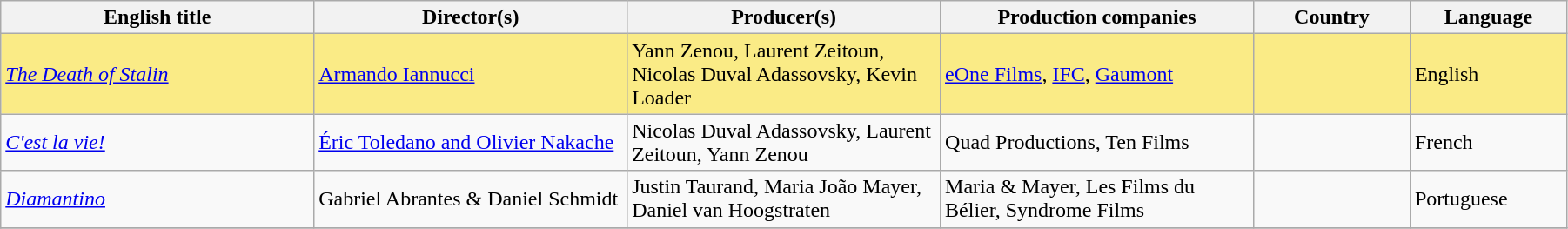<table class="sortable wikitable" width="95%" cellpadding="5">
<tr>
<th width="20%">English title</th>
<th width="20%">Director(s)</th>
<th width="20%">Producer(s)</th>
<th width="20%">Production companies</th>
<th width="10%">Country</th>
<th width="10%">Language</th>
</tr>
<tr style="background:#FAEB86">
<td><em><a href='#'>The Death of Stalin</a></em></td>
<td><a href='#'>Armando Iannucci</a></td>
<td>Yann Zenou, Laurent Zeitoun, Nicolas Duval Adassovsky, Kevin Loader</td>
<td><a href='#'>eOne Films</a>, <a href='#'>IFC</a>, <a href='#'>Gaumont</a></td>
<td>  </td>
<td>English</td>
</tr>
<tr>
<td><em><a href='#'>C'est la vie!</a></em></td>
<td><a href='#'>Éric Toledano and Olivier Nakache</a></td>
<td>Nicolas Duval Adassovsky, Laurent Zeitoun, Yann Zenou</td>
<td>Quad Productions, Ten Films</td>
<td></td>
<td>French</td>
</tr>
<tr>
<td><em><a href='#'>Diamantino</a></em></td>
<td>Gabriel Abrantes & Daniel Schmidt</td>
<td>Justin Taurand, Maria João Mayer, Daniel van Hoogstraten</td>
<td>Maria & Mayer, Les Films du Bélier, Syndrome Films</td>
<td>  </td>
<td>Portuguese</td>
</tr>
<tr>
</tr>
</table>
